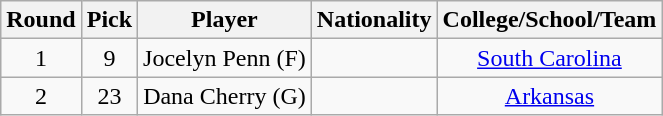<table class="wikitable">
<tr>
<th>Round</th>
<th>Pick</th>
<th>Player</th>
<th>Nationality</th>
<th>College/School/Team</th>
</tr>
<tr align="center">
<td>1</td>
<td>9</td>
<td>Jocelyn Penn (F)</td>
<td></td>
<td><a href='#'>South Carolina</a></td>
</tr>
<tr align="center">
<td>2</td>
<td>23</td>
<td>Dana Cherry (G)</td>
<td></td>
<td><a href='#'>Arkansas</a></td>
</tr>
</table>
